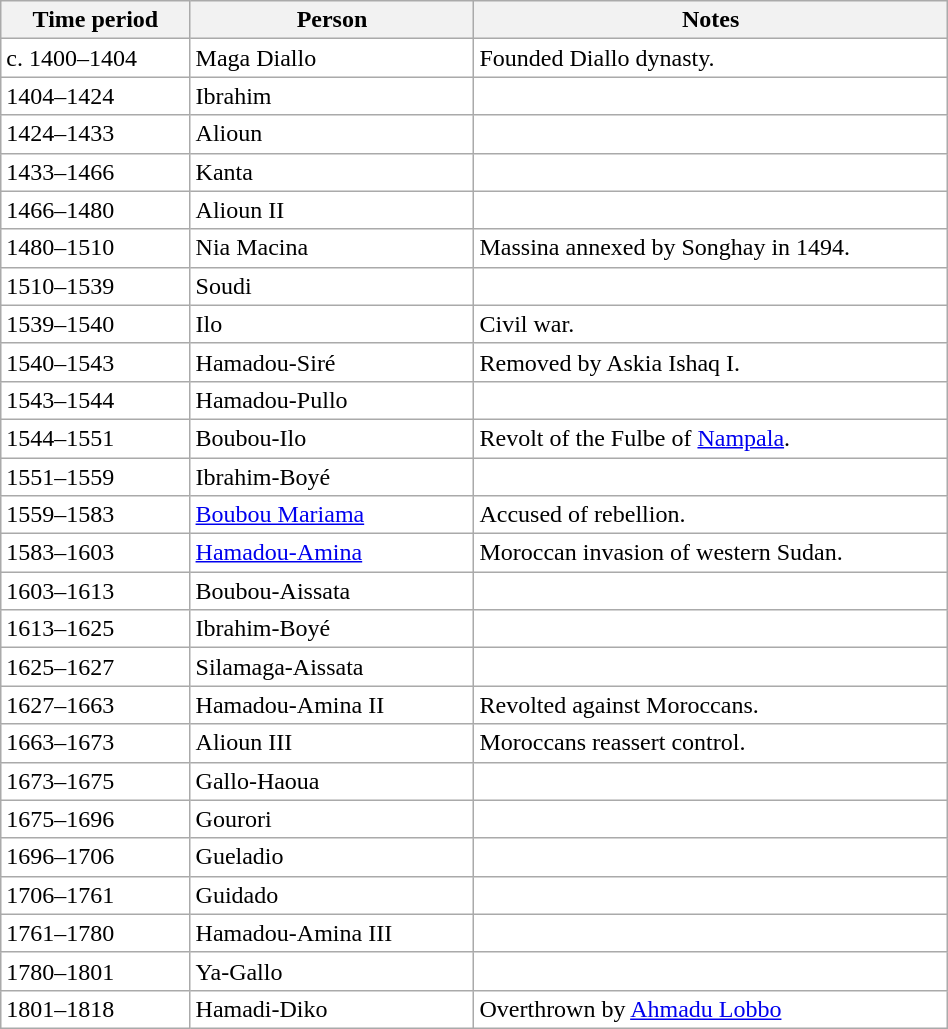<table class="wikitable" style="width: 50%">
<tr>
<th width="10%">Time period</th>
<th width="15%">Person</th>
<th width="25%">Notes</th>
</tr>
<tr valign="top" bgcolor="#ffffff">
<td>c. 1400–1404</td>
<td>Maga Diallo</td>
<td>Founded Diallo dynasty.</td>
</tr>
<tr valign="top" bgcolor="#ffffff">
<td>1404–1424</td>
<td>Ibrahim</td>
<td></td>
</tr>
<tr valign="top" bgcolor="#ffffff">
<td>1424–1433</td>
<td>Alioun</td>
<td></td>
</tr>
<tr valign="top" bgcolor="#ffffff">
<td>1433–1466</td>
<td>Kanta</td>
<td></td>
</tr>
<tr valign="top" bgcolor="#ffffff">
<td>1466–1480</td>
<td>Alioun II</td>
<td></td>
</tr>
<tr valign="top" bgcolor="#ffffff">
<td>1480–1510</td>
<td>Nia Macina</td>
<td>Massina annexed by Songhay in 1494.</td>
</tr>
<tr valign="top" bgcolor="#ffffff">
<td>1510–1539</td>
<td>Soudi</td>
<td></td>
</tr>
<tr valign="top" bgcolor="#ffffff">
<td>1539–1540</td>
<td>Ilo</td>
<td>Civil war.</td>
</tr>
<tr valign="top" bgcolor="#ffffff">
<td>1540–1543</td>
<td>Hamadou-Siré</td>
<td>Removed by Askia Ishaq I.</td>
</tr>
<tr valign="top" bgcolor="#ffffff">
<td>1543–1544</td>
<td>Hamadou-Pullo</td>
<td></td>
</tr>
<tr valign="top" bgcolor="#ffffff">
<td>1544–1551</td>
<td>Boubou-Ilo</td>
<td>Revolt of the Fulbe of <a href='#'>Nampala</a>.</td>
</tr>
<tr valign="top" bgcolor="#ffffff">
<td>1551–1559</td>
<td>Ibrahim-Boyé</td>
<td></td>
</tr>
<tr valign="top" bgcolor="#ffffff">
<td>1559–1583</td>
<td><a href='#'>Boubou Mariama</a></td>
<td>Accused of rebellion.</td>
</tr>
<tr valign="top" bgcolor="#ffffff">
<td>1583–1603</td>
<td><a href='#'>Hamadou-Amina</a></td>
<td>Moroccan invasion of western Sudan.</td>
</tr>
<tr valign="top" bgcolor="#ffffff">
<td>1603–1613</td>
<td>Boubou-Aissata</td>
<td></td>
</tr>
<tr valign="top" bgcolor="#ffffff">
<td>1613–1625</td>
<td>Ibrahim-Boyé</td>
<td></td>
</tr>
<tr valign="top" bgcolor="#ffffff">
<td>1625–1627</td>
<td>Silamaga-Aissata</td>
<td></td>
</tr>
<tr valign="top" bgcolor="#ffffff">
<td>1627–1663</td>
<td>Hamadou-Amina II</td>
<td>Revolted against Moroccans.</td>
</tr>
<tr valign="top" bgcolor="#ffffff">
<td>1663–1673</td>
<td>Alioun III</td>
<td>Moroccans reassert control.</td>
</tr>
<tr valign="top" bgcolor="#ffffff">
<td>1673–1675</td>
<td>Gallo-Haoua</td>
<td></td>
</tr>
<tr valign="top" bgcolor="#ffffff">
<td>1675–1696</td>
<td>Gourori</td>
<td></td>
</tr>
<tr valign="top" bgcolor="#ffffff">
<td>1696–1706</td>
<td>Gueladio</td>
<td></td>
</tr>
<tr valign="top" bgcolor="#ffffff">
<td>1706–1761</td>
<td>Guidado</td>
<td></td>
</tr>
<tr valign="top" bgcolor="#ffffff">
<td>1761–1780</td>
<td>Hamadou-Amina III</td>
<td></td>
</tr>
<tr valign="top" bgcolor="#ffffff">
<td>1780–1801</td>
<td>Ya-Gallo</td>
<td></td>
</tr>
<tr valign="top" bgcolor="#ffffff">
<td>1801–1818</td>
<td>Hamadi-Diko</td>
<td>Overthrown by <a href='#'>Ahmadu Lobbo</a></td>
</tr>
</table>
